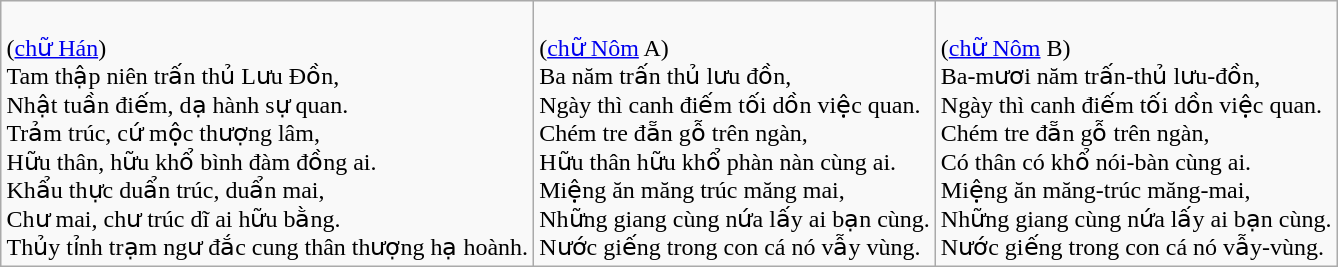<table class="wikitable" style="margin:auto;" cellpadding="1">
<tr style="background:#FF00; text-align:justify;">
<td style="text-align:justify;"><br>(<a href='#'>chữ Hán</a>)<br>Tam thập niên trấn thủ Lưu Đồn,<br>Nhật tuần điếm, dạ hành sự quan.<br>Trảm trúc, cứ mộc thượng lâm,<br>Hữu thân, hữu khổ bình đàm đồng ai.<br>Khẩu thực duẩn trúc, duẩn mai,<br>Chư mai, chư trúc dĩ ai hữu bằng.<br>Thủy tỉnh trạm ngư đắc cung thân thượng hạ hoành.</td>
<td><br>(<a href='#'>chữ Nôm</a> A)<br>Ba năm trấn thủ lưu đồn,<br>Ngày thì canh điếm tối dồn việc quan.<br>Chém tre đẵn gỗ trên ngàn,<br>Hữu thân hữu khổ phàn nàn cùng ai.<br>Miệng ăn măng trúc măng mai,<br>Những giang cùng nứa lấy ai bạn cùng.<br>Nước giếng trong con cá nó vẫy vùng.</td>
<td><br>(<a href='#'>chữ Nôm</a> B)<br>Ba-mươi năm trấn-thủ lưu-đồn,<br>Ngày thì canh điếm tối dồn việc quan.<br>Chém tre đẵn gỗ trên ngàn,<br>Có thân có khổ nói-bàn cùng ai.<br>Miệng ăn măng-trúc măng-mai,<br>Những giang cùng nứa lấy ai bạn cùng.<br>Nước giếng trong con cá nó vẫy-vùng.</td>
</tr>
</table>
